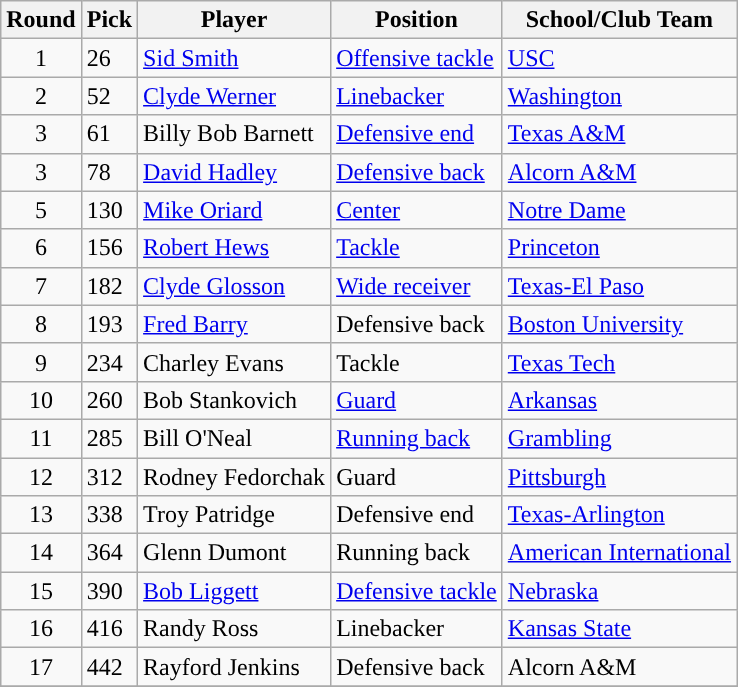<table class="wikitable sortable sortable">
<tr>
<th>Round</th>
<th>Pick</th>
<th>Player</th>
<th>Position</th>
<th>School/Club Team</th>
</tr>
<tr>
<td align=center>1</td>
<td>26</td>
<td><a href='#'>Sid Smith</a></td>
<td><a href='#'>Offensive tackle</a></td>
<td><a href='#'>USC</a></td>
</tr>
<tr>
<td align=center>2</td>
<td>52</td>
<td><a href='#'>Clyde Werner</a></td>
<td><a href='#'>Linebacker</a></td>
<td><a href='#'>Washington</a></td>
</tr>
<tr>
<td align=center>3</td>
<td>61</td>
<td>Billy Bob Barnett</td>
<td><a href='#'>Defensive end</a></td>
<td><a href='#'>Texas A&M</a></td>
</tr>
<tr>
<td align=center>3</td>
<td>78</td>
<td><a href='#'>David Hadley</a></td>
<td><a href='#'>Defensive back</a></td>
<td><a href='#'>Alcorn A&M</a></td>
</tr>
<tr>
<td align=center>5</td>
<td>130</td>
<td><a href='#'>Mike Oriard</a></td>
<td><a href='#'>Center</a></td>
<td><a href='#'>Notre Dame</a></td>
</tr>
<tr>
<td align=center>6</td>
<td>156</td>
<td><a href='#'>Robert Hews</a></td>
<td><a href='#'>Tackle</a></td>
<td><a href='#'>Princeton</a></td>
</tr>
<tr>
<td align=center>7</td>
<td>182</td>
<td><a href='#'>Clyde Glosson</a></td>
<td><a href='#'>Wide receiver</a></td>
<td><a href='#'>Texas-El Paso</a></td>
</tr>
<tr>
<td align=center>8</td>
<td>193</td>
<td><a href='#'>Fred Barry</a></td>
<td>Defensive back</td>
<td><a href='#'>Boston University</a></td>
</tr>
<tr>
<td align=center>9</td>
<td>234</td>
<td>Charley Evans</td>
<td>Tackle</td>
<td><a href='#'>Texas Tech</a></td>
</tr>
<tr>
<td align=center>10</td>
<td>260</td>
<td>Bob Stankovich</td>
<td><a href='#'>Guard</a></td>
<td><a href='#'>Arkansas</a></td>
</tr>
<tr>
<td align=center>11</td>
<td>285</td>
<td>Bill O'Neal</td>
<td><a href='#'>Running back</a></td>
<td><a href='#'>Grambling</a></td>
</tr>
<tr>
<td align=center>12</td>
<td>312</td>
<td>Rodney Fedorchak</td>
<td>Guard</td>
<td><a href='#'>Pittsburgh</a></td>
</tr>
<tr>
<td align=center>13</td>
<td>338</td>
<td>Troy Patridge</td>
<td>Defensive end</td>
<td><a href='#'>Texas-Arlington</a></td>
</tr>
<tr>
<td align=center>14</td>
<td>364</td>
<td>Glenn Dumont</td>
<td>Running back</td>
<td><a href='#'>American International</a></td>
</tr>
<tr>
<td align=center>15</td>
<td>390</td>
<td><a href='#'>Bob Liggett</a></td>
<td><a href='#'>Defensive tackle</a></td>
<td><a href='#'>Nebraska</a></td>
</tr>
<tr>
<td align=center>16</td>
<td>416</td>
<td>Randy Ross</td>
<td>Linebacker</td>
<td><a href='#'>Kansas State</a></td>
</tr>
<tr>
<td align=center>17</td>
<td>442</td>
<td>Rayford Jenkins</td>
<td>Defensive back</td>
<td>Alcorn A&M</td>
</tr>
<tr>
</tr>
</table>
